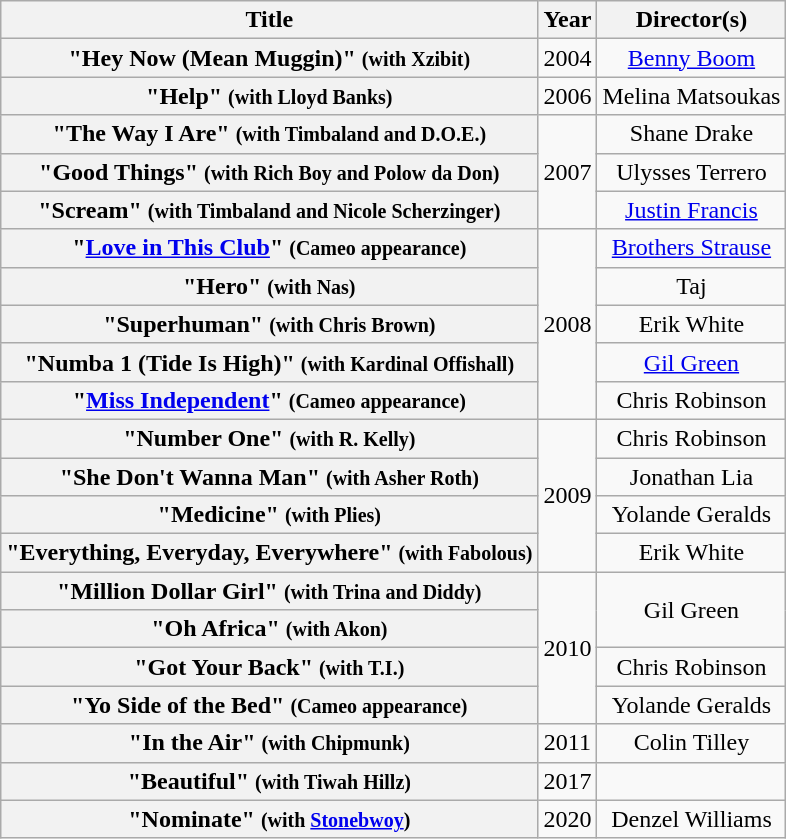<table class="wikitable plainrowheaders" style="text-align:center;" border="1">
<tr>
<th scope="col">Title</th>
<th scope="col">Year</th>
<th scope="col">Director(s)</th>
</tr>
<tr>
<th scope="row">"Hey Now (Mean Muggin)" <small>(with Xzibit)</small></th>
<td>2004</td>
<td><a href='#'>Benny Boom</a></td>
</tr>
<tr>
<th scope="row">"Help" <small>(with Lloyd Banks)</small></th>
<td>2006</td>
<td>Melina Matsoukas</td>
</tr>
<tr>
<th scope="row">"The Way I Are" <small>(with Timbaland and D.O.E.)</small></th>
<td rowspan="3">2007</td>
<td>Shane Drake</td>
</tr>
<tr>
<th scope="row">"Good Things" <small>(with Rich Boy and Polow da Don)</small></th>
<td>Ulysses Terrero</td>
</tr>
<tr>
<th scope="row">"Scream" <small>(with Timbaland and Nicole Scherzinger)</small></th>
<td><a href='#'>Justin Francis</a></td>
</tr>
<tr>
<th scope="row">"<a href='#'>Love in This Club</a>" <small>(Cameo appearance)</small></th>
<td rowspan="5">2008</td>
<td><a href='#'>Brothers Strause</a></td>
</tr>
<tr>
<th scope="row">"Hero" <small>(with Nas)</small></th>
<td>Taj</td>
</tr>
<tr>
<th scope="row">"Superhuman" <small>(with Chris Brown)</small></th>
<td>Erik White</td>
</tr>
<tr>
<th scope="row">"Numba 1 (Tide Is High)" <small>(with Kardinal Offishall)</small></th>
<td><a href='#'>Gil Green</a></td>
</tr>
<tr>
<th scope="row">"<a href='#'>Miss Independent</a>" <small>(Cameo appearance)</small></th>
<td>Chris Robinson</td>
</tr>
<tr>
<th scope="row">"Number One" <small>(with R. Kelly)</small></th>
<td rowspan="4">2009</td>
<td>Chris Robinson</td>
</tr>
<tr>
<th scope="row">"She Don't Wanna Man" <small>(with Asher Roth)</small></th>
<td>Jonathan Lia</td>
</tr>
<tr>
<th scope="row">"Medicine" <small>(with Plies)</small></th>
<td>Yolande Geralds</td>
</tr>
<tr>
<th scope="row">"Everything, Everyday, Everywhere" <small>(with Fabolous)</small></th>
<td>Erik White</td>
</tr>
<tr>
<th scope="row">"Million Dollar Girl" <small>(with Trina and Diddy)</small></th>
<td rowspan="4">2010</td>
<td rowspan="2">Gil Green</td>
</tr>
<tr>
<th scope="row">"Oh Africa" <small>(with Akon)</small></th>
</tr>
<tr>
<th scope="row">"Got Your Back" <small>(with T.I.)</small></th>
<td>Chris Robinson</td>
</tr>
<tr>
<th scope="row">"Yo Side of the Bed" <small>(Cameo appearance)</small></th>
<td>Yolande Geralds</td>
</tr>
<tr>
<th scope="row">"In the Air" <small>(with Chipmunk)</small></th>
<td>2011</td>
<td>Colin Tilley</td>
</tr>
<tr>
<th scope="row">"Beautiful" <small>(with Tiwah Hillz)</small></th>
<td>2017</td>
<td></td>
</tr>
<tr>
<th scope="row">"Nominate" <small>(with <a href='#'>Stonebwoy</a>)</small></th>
<td>2020</td>
<td>Denzel Williams</td>
</tr>
</table>
